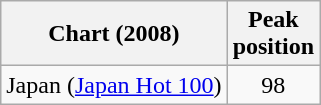<table class="wikitable">
<tr>
<th>Chart (2008)</th>
<th>Peak<br>position</th>
</tr>
<tr>
<td>Japan (<a href='#'>Japan Hot 100</a>)</td>
<td style="text-align:center;">98</td>
</tr>
</table>
